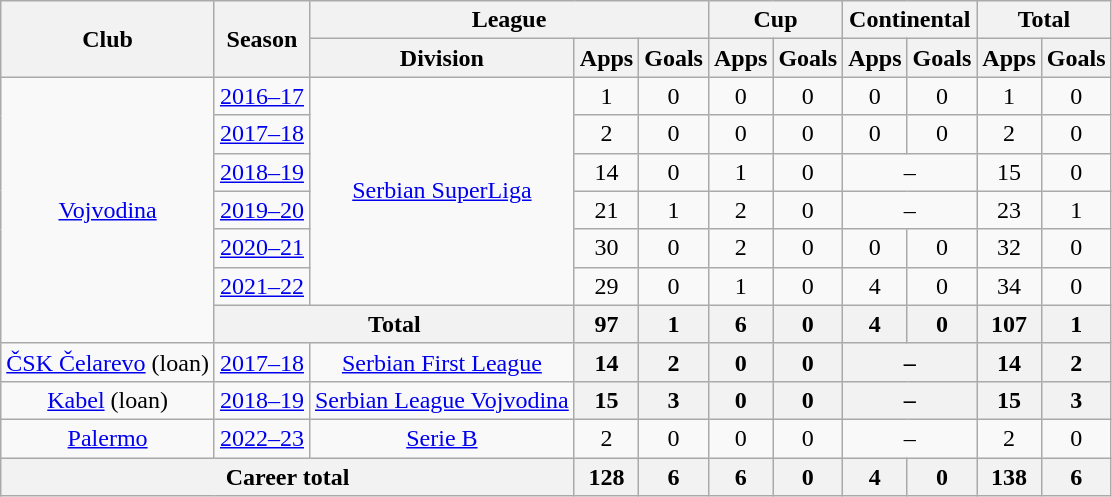<table class="wikitable" style="text-align:center">
<tr>
<th rowspan="2">Club</th>
<th rowspan="2">Season</th>
<th colspan="3">League</th>
<th colspan="2">Cup</th>
<th colspan="2">Continental</th>
<th colspan="2">Total</th>
</tr>
<tr>
<th>Division</th>
<th>Apps</th>
<th>Goals</th>
<th>Apps</th>
<th>Goals</th>
<th>Apps</th>
<th>Goals</th>
<th>Apps</th>
<th>Goals</th>
</tr>
<tr>
<td rowspan="7"><a href='#'>Vojvodina</a></td>
<td><a href='#'>2016–17</a></td>
<td rowspan="6"><a href='#'>Serbian SuperLiga</a></td>
<td>1</td>
<td>0</td>
<td>0</td>
<td>0</td>
<td>0</td>
<td>0</td>
<td>1</td>
<td>0</td>
</tr>
<tr>
<td><a href='#'>2017–18</a></td>
<td>2</td>
<td>0</td>
<td>0</td>
<td>0</td>
<td>0</td>
<td>0</td>
<td>2</td>
<td>0</td>
</tr>
<tr>
<td><a href='#'>2018–19</a></td>
<td>14</td>
<td>0</td>
<td>1</td>
<td>0</td>
<td colspan="2">–</td>
<td>15</td>
<td>0</td>
</tr>
<tr>
<td><a href='#'>2019–20</a></td>
<td>21</td>
<td>1</td>
<td>2</td>
<td>0</td>
<td colspan="2">–</td>
<td>23</td>
<td>1</td>
</tr>
<tr>
<td><a href='#'>2020–21</a></td>
<td>30</td>
<td>0</td>
<td>2</td>
<td>0</td>
<td>0</td>
<td>0</td>
<td>32</td>
<td>0</td>
</tr>
<tr>
<td><a href='#'>2021–22</a></td>
<td>29</td>
<td>0</td>
<td>1</td>
<td>0</td>
<td>4</td>
<td>0</td>
<td>34</td>
<td>0</td>
</tr>
<tr>
<th colspan="2">Total</th>
<th>97</th>
<th>1</th>
<th>6</th>
<th>0</th>
<th>4</th>
<th>0</th>
<th>107</th>
<th>1</th>
</tr>
<tr>
<td><a href='#'>ČSK Čelarevo</a> (loan)</td>
<td><a href='#'>2017–18</a></td>
<td><a href='#'>Serbian First League</a></td>
<th>14</th>
<th>2</th>
<th>0</th>
<th>0</th>
<th colspan="2">–</th>
<th>14</th>
<th>2</th>
</tr>
<tr>
<td><a href='#'>Kabel</a> (loan)</td>
<td><a href='#'>2018–19</a></td>
<td><a href='#'>Serbian League Vojvodina</a></td>
<th>15</th>
<th>3</th>
<th>0</th>
<th>0</th>
<th colspan="2">–</th>
<th>15</th>
<th>3</th>
</tr>
<tr>
<td><a href='#'>Palermo</a></td>
<td><a href='#'>2022–23</a></td>
<td><a href='#'>Serie B</a></td>
<td>2</td>
<td>0</td>
<td>0</td>
<td>0</td>
<td colspan="2">–</td>
<td>2</td>
<td>0</td>
</tr>
<tr>
<th colspan="3">Career total</th>
<th>128</th>
<th>6</th>
<th>6</th>
<th>0</th>
<th>4</th>
<th>0</th>
<th>138</th>
<th>6</th>
</tr>
</table>
